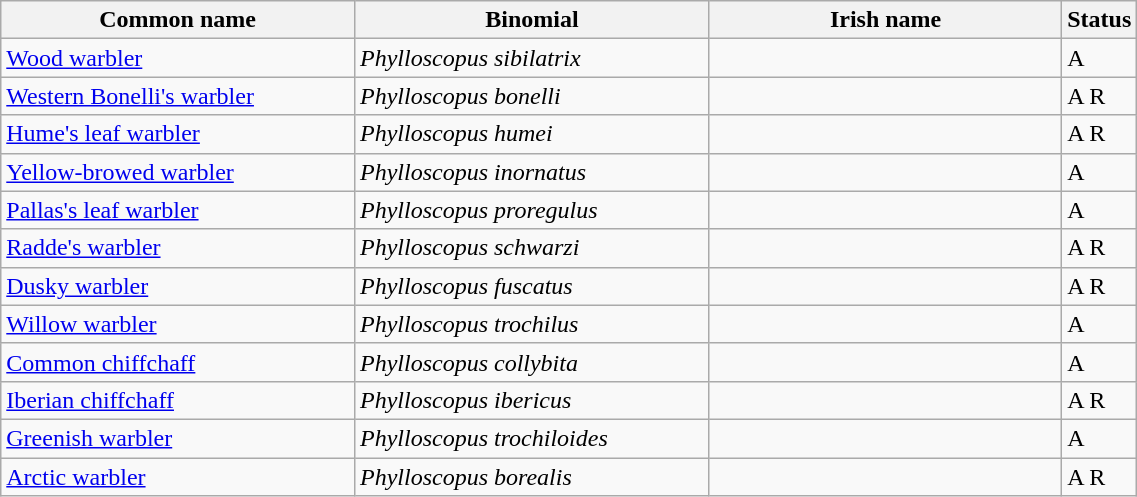<table width=60% class="wikitable">
<tr>
<th width=32%>Common name</th>
<th width=32%>Binomial</th>
<th width=32%>Irish name</th>
<th width=4%>Status</th>
</tr>
<tr>
<td><a href='#'>Wood warbler</a></td>
<td><em>Phylloscopus sibilatrix</em></td>
<td></td>
<td>A</td>
</tr>
<tr>
<td><a href='#'>Western Bonelli's warbler</a></td>
<td><em>Phylloscopus bonelli</em></td>
<td></td>
<td>A R</td>
</tr>
<tr>
<td><a href='#'>Hume's leaf warbler</a></td>
<td><em>Phylloscopus humei</em></td>
<td></td>
<td>A R</td>
</tr>
<tr>
<td><a href='#'>Yellow-browed warbler</a></td>
<td><em>Phylloscopus inornatus</em></td>
<td></td>
<td>A</td>
</tr>
<tr>
<td><a href='#'>Pallas's leaf warbler</a></td>
<td><em>Phylloscopus proregulus</em></td>
<td></td>
<td>A</td>
</tr>
<tr>
<td><a href='#'>Radde's warbler</a></td>
<td><em>Phylloscopus schwarzi</em></td>
<td></td>
<td>A R</td>
</tr>
<tr>
<td><a href='#'>Dusky warbler</a></td>
<td><em>Phylloscopus fuscatus</em></td>
<td></td>
<td>A R</td>
</tr>
<tr>
<td><a href='#'>Willow warbler</a></td>
<td><em>Phylloscopus trochilus</em></td>
<td></td>
<td>A</td>
</tr>
<tr>
<td><a href='#'>Common chiffchaff</a></td>
<td><em>Phylloscopus collybita</em></td>
<td></td>
<td>A</td>
</tr>
<tr>
<td><a href='#'>Iberian chiffchaff</a></td>
<td><em>Phylloscopus ibericus</em></td>
<td></td>
<td>A R</td>
</tr>
<tr>
<td><a href='#'>Greenish warbler</a></td>
<td><em>Phylloscopus trochiloides</em></td>
<td></td>
<td>A</td>
</tr>
<tr>
<td><a href='#'>Arctic warbler</a></td>
<td><em>Phylloscopus borealis</em></td>
<td></td>
<td>A R</td>
</tr>
</table>
